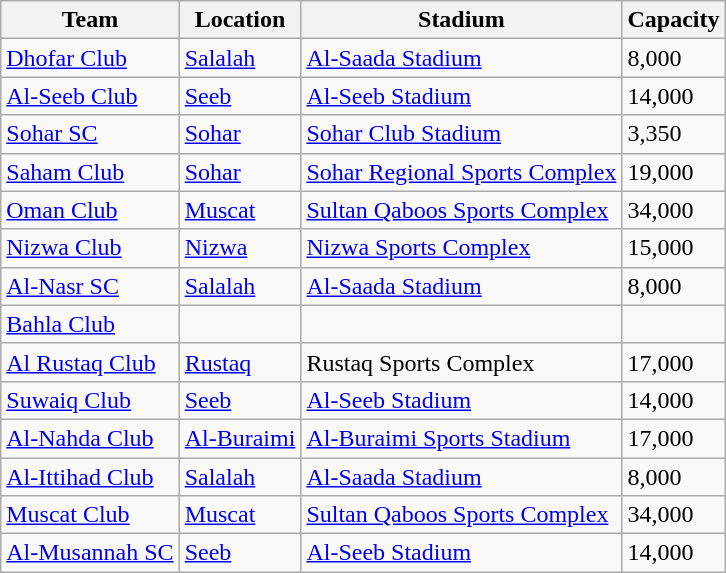<table class="wikitable sortable">
<tr>
<th>Team</th>
<th>Location</th>
<th>Stadium</th>
<th>Capacity</th>
</tr>
<tr>
<td><a href='#'>Dhofar Club</a></td>
<td><a href='#'>Salalah</a></td>
<td><a href='#'>Al-Saada Stadium</a></td>
<td>8,000</td>
</tr>
<tr>
<td><a href='#'>Al-Seeb Club</a></td>
<td><a href='#'>Seeb</a></td>
<td><a href='#'>Al-Seeb Stadium</a></td>
<td>14,000</td>
</tr>
<tr>
<td><a href='#'>Sohar SC</a></td>
<td><a href='#'>Sohar</a></td>
<td><a href='#'>Sohar Club Stadium</a></td>
<td>3,350</td>
</tr>
<tr>
<td><a href='#'>Saham Club</a></td>
<td><a href='#'>Sohar</a></td>
<td><a href='#'>Sohar Regional Sports Complex</a></td>
<td>19,000</td>
</tr>
<tr>
<td><a href='#'>Oman Club</a></td>
<td><a href='#'>Muscat</a></td>
<td><a href='#'>Sultan Qaboos Sports Complex</a></td>
<td>34,000</td>
</tr>
<tr>
<td><a href='#'>Nizwa Club</a></td>
<td><a href='#'>Nizwa</a></td>
<td><a href='#'>Nizwa Sports Complex</a></td>
<td>15,000</td>
</tr>
<tr>
<td><a href='#'>Al-Nasr  SC</a></td>
<td><a href='#'>Salalah</a></td>
<td><a href='#'>Al-Saada Stadium</a></td>
<td>8,000</td>
</tr>
<tr>
<td><a href='#'>Bahla Club</a></td>
<td></td>
<td></td>
<td></td>
</tr>
<tr>
<td><a href='#'>Al Rustaq Club</a></td>
<td><a href='#'>Rustaq</a></td>
<td>Rustaq Sports Complex</td>
<td>17,000</td>
</tr>
<tr>
<td><a href='#'>Suwaiq Club</a></td>
<td><a href='#'>Seeb</a></td>
<td><a href='#'>Al-Seeb Stadium</a></td>
<td>14,000</td>
</tr>
<tr>
<td><a href='#'>Al-Nahda Club</a></td>
<td><a href='#'>Al-Buraimi</a></td>
<td><a href='#'>Al-Buraimi Sports Stadium</a></td>
<td>17,000</td>
</tr>
<tr>
<td><a href='#'>Al-Ittihad Club</a></td>
<td><a href='#'>Salalah</a></td>
<td><a href='#'>Al-Saada Stadium</a></td>
<td>8,000</td>
</tr>
<tr>
<td><a href='#'>Muscat Club</a></td>
<td><a href='#'>Muscat</a></td>
<td><a href='#'>Sultan Qaboos Sports Complex</a></td>
<td>34,000</td>
</tr>
<tr>
<td><a href='#'>Al-Musannah SC</a></td>
<td><a href='#'>Seeb</a></td>
<td><a href='#'>Al-Seeb Stadium</a></td>
<td>14,000</td>
</tr>
</table>
